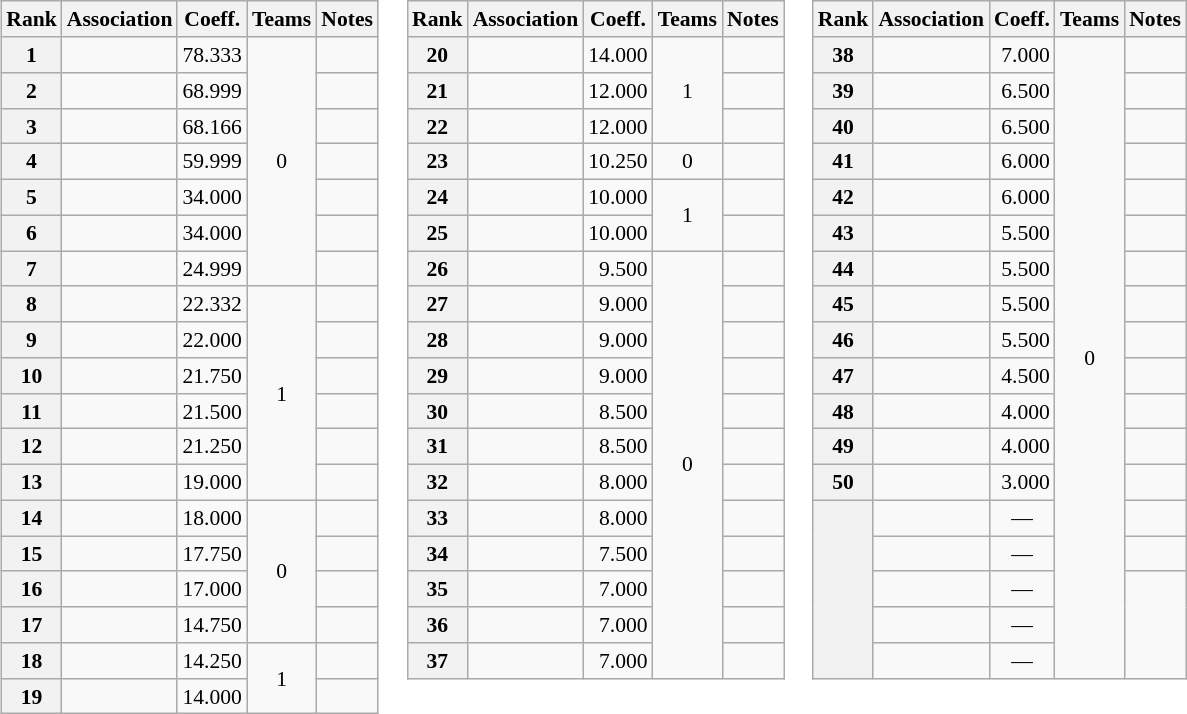<table>
<tr valign=top style="font-size:90%">
<td><br><table class="wikitable">
<tr>
<th>Rank</th>
<th>Association</th>
<th>Coeff.</th>
<th>Teams</th>
<th>Notes</th>
</tr>
<tr>
<th>1</th>
<td></td>
<td align=right>78.333</td>
<td align=center rowspan=7>0</td>
<td></td>
</tr>
<tr>
<th>2</th>
<td></td>
<td align=right>68.999</td>
<td></td>
</tr>
<tr>
<th>3</th>
<td></td>
<td align=right>68.166</td>
<td></td>
</tr>
<tr>
<th>4</th>
<td></td>
<td align=right>59.999</td>
<td></td>
</tr>
<tr>
<th>5</th>
<td></td>
<td align=right>34.000</td>
<td></td>
</tr>
<tr>
<th>6</th>
<td></td>
<td align=right>34.000</td>
<td></td>
</tr>
<tr>
<th>7</th>
<td></td>
<td align=right>24.999</td>
<td></td>
</tr>
<tr>
<th>8</th>
<td></td>
<td align=right>22.332</td>
<td align=center rowspan=6>1</td>
<td></td>
</tr>
<tr>
<th>9</th>
<td></td>
<td align=right>22.000</td>
<td></td>
</tr>
<tr>
<th>10</th>
<td></td>
<td align=right>21.750</td>
<td></td>
</tr>
<tr>
<th>11</th>
<td></td>
<td align=right>21.500</td>
<td></td>
</tr>
<tr>
<th>12</th>
<td></td>
<td align=right>21.250</td>
<td></td>
</tr>
<tr>
<th>13</th>
<td></td>
<td align=right>19.000</td>
<td></td>
</tr>
<tr>
<th>14</th>
<td></td>
<td align=right>18.000</td>
<td align=center rowspan=4>0</td>
<td></td>
</tr>
<tr>
<th>15</th>
<td></td>
<td align=right>17.750</td>
<td></td>
</tr>
<tr>
<th>16</th>
<td></td>
<td align=right>17.000</td>
<td></td>
</tr>
<tr>
<th>17</th>
<td></td>
<td align=right>14.750</td>
<td></td>
</tr>
<tr>
<th>18</th>
<td></td>
<td align=right>14.250</td>
<td align=center rowspan=2>1</td>
<td></td>
</tr>
<tr>
<th>19</th>
<td></td>
<td align=right>14.000</td>
<td></td>
</tr>
</table>
</td>
<td><br><table class="wikitable">
<tr>
<th>Rank</th>
<th>Association</th>
<th>Coeff.</th>
<th>Teams</th>
<th>Notes</th>
</tr>
<tr>
<th>20</th>
<td></td>
<td align=right>14.000</td>
<td align=center rowspan=3>1</td>
<td></td>
</tr>
<tr>
<th>21</th>
<td></td>
<td align=right>12.000</td>
<td></td>
</tr>
<tr>
<th>22</th>
<td></td>
<td align=right>12.000</td>
<td></td>
</tr>
<tr>
<th>23</th>
<td></td>
<td align=right>10.250</td>
<td align=center>0</td>
<td></td>
</tr>
<tr>
<th>24</th>
<td></td>
<td align=right>10.000</td>
<td align=center rowspan=2>1</td>
<td></td>
</tr>
<tr>
<th>25</th>
<td></td>
<td align=right>10.000</td>
<td></td>
</tr>
<tr>
<th>26</th>
<td></td>
<td align=right>9.500</td>
<td align=center rowspan=12>0</td>
<td></td>
</tr>
<tr>
<th>27</th>
<td></td>
<td align=right>9.000</td>
<td></td>
</tr>
<tr>
<th>28</th>
<td></td>
<td align=right>9.000</td>
<td></td>
</tr>
<tr>
<th>29</th>
<td></td>
<td align=right>9.000</td>
<td></td>
</tr>
<tr>
<th>30</th>
<td></td>
<td align=right>8.500</td>
<td></td>
</tr>
<tr>
<th>31</th>
<td></td>
<td align=right>8.500</td>
<td></td>
</tr>
<tr>
<th>32</th>
<td></td>
<td align=right>8.000</td>
<td></td>
</tr>
<tr>
<th>33</th>
<td></td>
<td align=right>8.000</td>
<td></td>
</tr>
<tr>
<th>34</th>
<td></td>
<td align=right>7.500</td>
<td></td>
</tr>
<tr>
<th>35</th>
<td></td>
<td align=right>7.000</td>
<td></td>
</tr>
<tr>
<th>36</th>
<td></td>
<td align=right>7.000</td>
<td></td>
</tr>
<tr>
<th>37</th>
<td></td>
<td align=right>7.000</td>
<td></td>
</tr>
</table>
</td>
<td><br><table class="wikitable">
<tr>
<th>Rank</th>
<th>Association</th>
<th>Coeff.</th>
<th>Teams</th>
<th>Notes</th>
</tr>
<tr>
<th>38</th>
<td></td>
<td align=right>7.000</td>
<td align=center rowspan=18>0</td>
<td></td>
</tr>
<tr>
<th>39</th>
<td></td>
<td align=right>6.500</td>
<td></td>
</tr>
<tr>
<th>40</th>
<td></td>
<td align=right>6.500</td>
<td></td>
</tr>
<tr>
<th>41</th>
<td></td>
<td align=right>6.000</td>
<td></td>
</tr>
<tr>
<th>42</th>
<td></td>
<td align=right>6.000</td>
<td></td>
</tr>
<tr>
<th>43</th>
<td></td>
<td align=right>5.500</td>
<td></td>
</tr>
<tr>
<th>44</th>
<td></td>
<td align=right>5.500</td>
<td></td>
</tr>
<tr>
<th>45</th>
<td></td>
<td align=right>5.500</td>
<td></td>
</tr>
<tr>
<th>46</th>
<td></td>
<td align=right>5.500</td>
<td></td>
</tr>
<tr>
<th>47</th>
<td></td>
<td align=right>4.500</td>
<td></td>
</tr>
<tr>
<th>48</th>
<td></td>
<td align=right>4.000</td>
<td></td>
</tr>
<tr>
<th>49</th>
<td></td>
<td align=right>4.000</td>
<td></td>
</tr>
<tr>
<th>50</th>
<td></td>
<td align=right>3.000</td>
<td></td>
</tr>
<tr>
<th rowspan="5"></th>
<td></td>
<td align=center>—</td>
<td></td>
</tr>
<tr>
<td></td>
<td align=center>—</td>
<td></td>
</tr>
<tr>
<td></td>
<td align=center>—</td>
<td align=center rowspan="3"></td>
</tr>
<tr>
<td></td>
<td align=center>—</td>
</tr>
<tr>
<td></td>
<td align=center>—</td>
</tr>
</table>
</td>
</tr>
</table>
